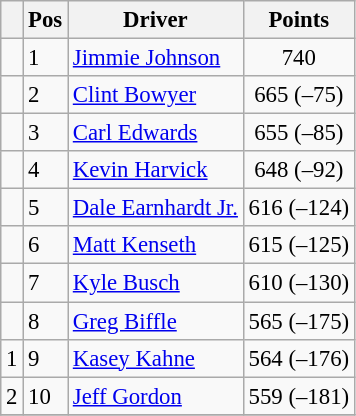<table class="wikitable " style="font-size: 95%;">
<tr>
<th></th>
<th>Pos</th>
<th>Driver</th>
<th>Points</th>
</tr>
<tr>
<td align="left"></td>
<td>1</td>
<td><a href='#'>Jimmie Johnson</a></td>
<td style="text-align:center;">740</td>
</tr>
<tr>
<td align="left"></td>
<td>2</td>
<td><a href='#'>Clint Bowyer</a></td>
<td style="text-align:center;">665 (–75)</td>
</tr>
<tr>
<td align="left"></td>
<td>3</td>
<td><a href='#'>Carl Edwards</a></td>
<td style="text-align:center;">655 (–85)</td>
</tr>
<tr>
<td align="left"></td>
<td>4</td>
<td><a href='#'>Kevin Harvick</a></td>
<td style="text-align:center;">648 (–92)</td>
</tr>
<tr>
<td align="left"></td>
<td>5</td>
<td><a href='#'>Dale Earnhardt Jr.</a></td>
<td style="text-align:center;">616 (–124)</td>
</tr>
<tr>
<td align="left"></td>
<td>6</td>
<td><a href='#'>Matt Kenseth</a></td>
<td style="text-align:center;">615 (–125)</td>
</tr>
<tr>
<td align="left"></td>
<td>7</td>
<td><a href='#'>Kyle Busch</a></td>
<td style="text-align:center;">610 (–130)</td>
</tr>
<tr>
<td align="left"></td>
<td>8</td>
<td><a href='#'>Greg Biffle</a></td>
<td style="text-align:center;">565 (–175)</td>
</tr>
<tr>
<td align="left"> 1</td>
<td>9</td>
<td><a href='#'>Kasey Kahne</a></td>
<td style="text-align:center;">564 (–176)</td>
</tr>
<tr>
<td align="left"> 2</td>
<td>10</td>
<td><a href='#'>Jeff Gordon</a></td>
<td style="text-align:center;">559 (–181)</td>
</tr>
<tr>
</tr>
</table>
